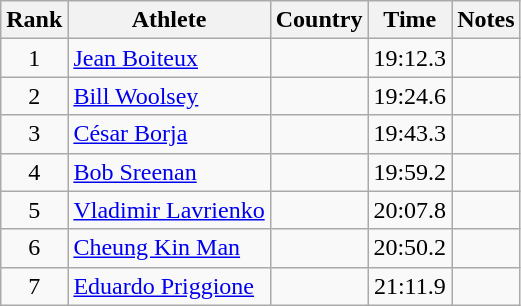<table class="wikitable sortable" style="text-align:center">
<tr>
<th>Rank</th>
<th>Athlete</th>
<th>Country</th>
<th>Time</th>
<th>Notes</th>
</tr>
<tr>
<td>1</td>
<td align=left><a href='#'>Jean Boiteux</a></td>
<td align=left></td>
<td>19:12.3</td>
<td></td>
</tr>
<tr>
<td>2</td>
<td align=left><a href='#'>Bill Woolsey</a></td>
<td align=left></td>
<td>19:24.6</td>
<td></td>
</tr>
<tr>
<td>3</td>
<td align=left><a href='#'>César Borja</a></td>
<td align=left></td>
<td>19:43.3</td>
<td></td>
</tr>
<tr>
<td>4</td>
<td align=left><a href='#'>Bob Sreenan</a></td>
<td align=left></td>
<td>19:59.2</td>
<td></td>
</tr>
<tr>
<td>5</td>
<td align=left><a href='#'>Vladimir Lavrienko</a></td>
<td align=left></td>
<td>20:07.8</td>
<td></td>
</tr>
<tr>
<td>6</td>
<td align=left><a href='#'>Cheung Kin Man</a></td>
<td align=left></td>
<td>20:50.2</td>
<td></td>
</tr>
<tr>
<td>7</td>
<td align=left><a href='#'>Eduardo Priggione</a></td>
<td align=left></td>
<td>21:11.9</td>
<td></td>
</tr>
</table>
